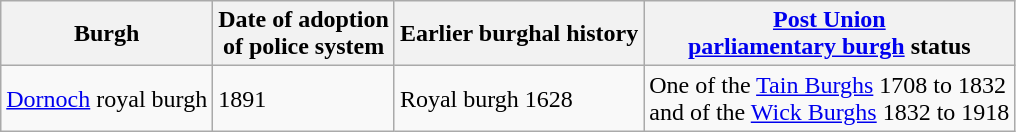<table class="wikitable">
<tr>
<th>Burgh</th>
<th>Date of adoption <br> of police system</th>
<th>Earlier burghal history</th>
<th><a href='#'>Post Union</a> <br> <a href='#'>parliamentary burgh</a> status</th>
</tr>
<tr>
<td><a href='#'>Dornoch</a> royal burgh</td>
<td>1891</td>
<td>Royal burgh 1628</td>
<td>One of the <a href='#'>Tain Burghs</a> 1708 to 1832 <br> and of the <a href='#'>Wick Burghs</a> 1832 to 1918</td>
</tr>
</table>
